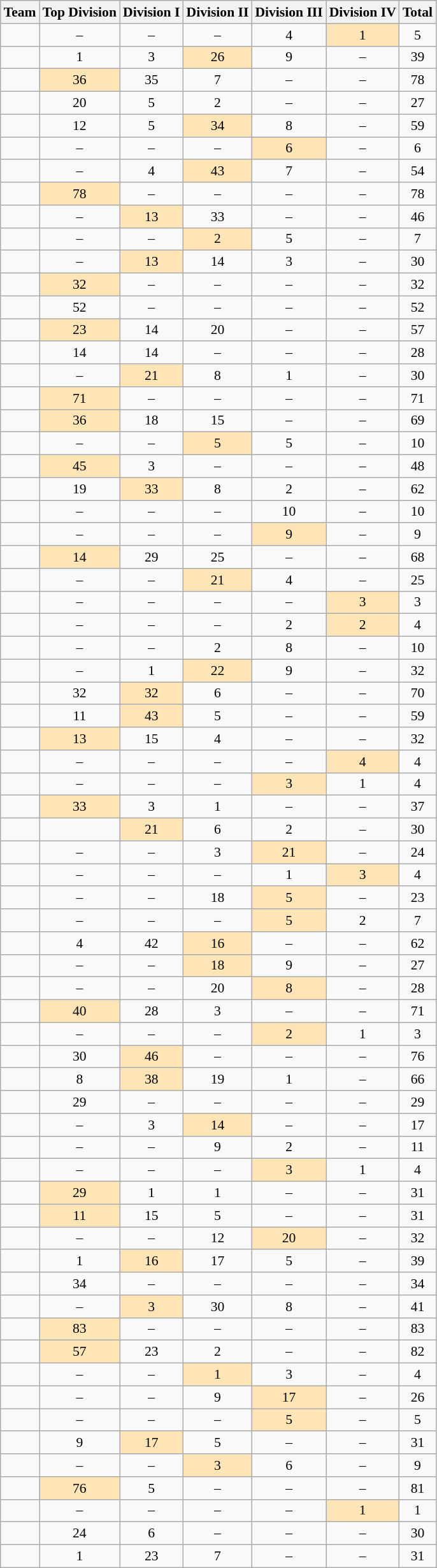<table class="wikitable sortable" style="text-align:center; font-size:90%;">
<tr>
<th>Team</th>
<th data-sort-type="number">Top Division</th>
<th data-sort-type="number">Division I</th>
<th data-sort-type="number">Division II</th>
<th data-sort-type="number">Division III</th>
<th data-sort-type="number">Division IV</th>
<th data-sort-type="number">Total</th>
</tr>
<tr>
<td align=left></td>
<td>–</td>
<td>–</td>
<td>–</td>
<td>4</td>
<td style="background:moccasin">1</td>
<td>5</td>
</tr>
<tr>
<td align=left></td>
<td>1</td>
<td>3</td>
<td style="background:moccasin">26</td>
<td>9</td>
<td>–</td>
<td>39</td>
</tr>
<tr>
<td align=left></td>
<td style="background:moccasin">36</td>
<td>35</td>
<td>7</td>
<td>–</td>
<td>–</td>
<td>78</td>
</tr>
<tr>
<td align=left></td>
<td>20</td>
<td>5</td>
<td>2</td>
<td>–</td>
<td>–</td>
<td>27</td>
</tr>
<tr>
<td align=left></td>
<td>12</td>
<td>5</td>
<td style="background:moccasin">34</td>
<td>8</td>
<td>–</td>
<td>59</td>
</tr>
<tr>
<td align=left></td>
<td>–</td>
<td>–</td>
<td>–</td>
<td style="background:moccasin">6</td>
<td>–</td>
<td>6</td>
</tr>
<tr>
<td align=left></td>
<td>–</td>
<td>4</td>
<td style="background:moccasin">43</td>
<td>7</td>
<td>–</td>
<td>54</td>
</tr>
<tr>
<td align=left></td>
<td style="background:moccasin">78</td>
<td>–</td>
<td>–</td>
<td>–</td>
<td>–</td>
<td>78</td>
</tr>
<tr>
<td align=left></td>
<td>–</td>
<td style="background:moccasin">13</td>
<td>33</td>
<td>–</td>
<td>–</td>
<td>46</td>
</tr>
<tr>
<td align=left></td>
<td>–</td>
<td>–</td>
<td style="background:moccasin">2</td>
<td>5</td>
<td>–</td>
<td>7</td>
</tr>
<tr>
<td align=left></td>
<td>–</td>
<td style="background:moccasin">13</td>
<td>14</td>
<td>3</td>
<td>–</td>
<td>30</td>
</tr>
<tr>
<td align=left></td>
<td style="background:moccasin">32</td>
<td>–</td>
<td>–</td>
<td>–</td>
<td>–</td>
<td>32</td>
</tr>
<tr>
<td align=left><em></em></td>
<td>52</td>
<td>–</td>
<td>–</td>
<td>–</td>
<td>–</td>
<td>52</td>
</tr>
<tr>
<td align=left></td>
<td style="background:moccasin">23</td>
<td>14</td>
<td>20</td>
<td>–</td>
<td>–</td>
<td>57</td>
</tr>
<tr>
<td align=left><em></em></td>
<td>14</td>
<td>14</td>
<td>–</td>
<td>–</td>
<td>–</td>
<td>28</td>
</tr>
<tr>
<td align=left></td>
<td>–</td>
<td style="background:moccasin">21</td>
<td>8</td>
<td>1</td>
<td>–</td>
<td>30</td>
</tr>
<tr>
<td align=left></td>
<td style="background:moccasin">71</td>
<td>–</td>
<td>–</td>
<td>–</td>
<td>–</td>
<td>71</td>
</tr>
<tr>
<td align=left></td>
<td style="background:moccasin">36</td>
<td>18</td>
<td>15</td>
<td>–</td>
<td>–</td>
<td>69</td>
</tr>
<tr>
<td align=left></td>
<td>–</td>
<td>–</td>
<td style="background:moccasin">5</td>
<td>5</td>
<td>–</td>
<td>10</td>
</tr>
<tr>
<td align=left></td>
<td style="background:moccasin">45</td>
<td>3</td>
<td>–</td>
<td>–</td>
<td>–</td>
<td>48</td>
</tr>
<tr>
<td align=left></td>
<td>19</td>
<td style="background:moccasin">33</td>
<td>8</td>
<td>2</td>
<td>–</td>
<td>62</td>
</tr>
<tr>
<td align=left></td>
<td>–</td>
<td>–</td>
<td>–</td>
<td>10</td>
<td>–</td>
<td>10</td>
</tr>
<tr>
<td align=left></td>
<td>–</td>
<td>–</td>
<td>–</td>
<td style="background:moccasin">9</td>
<td>–</td>
<td>9</td>
</tr>
<tr>
<td align=left></td>
<td style="background:moccasin">14</td>
<td>29</td>
<td>25</td>
<td>–</td>
<td>–</td>
<td>68</td>
</tr>
<tr>
<td align=left></td>
<td>–</td>
<td>–</td>
<td style="background:moccasin">21</td>
<td>4</td>
<td>–</td>
<td>25</td>
</tr>
<tr>
<td align=left></td>
<td>–</td>
<td>–</td>
<td>–</td>
<td>–</td>
<td style="background:moccasin">3</td>
<td>3</td>
</tr>
<tr>
<td align=left></td>
<td>–</td>
<td>–</td>
<td>–</td>
<td>2</td>
<td style="background:moccasin">2</td>
<td>4</td>
</tr>
<tr>
<td align=left></td>
<td>–</td>
<td>–</td>
<td>2</td>
<td>8</td>
<td>–</td>
<td>10</td>
</tr>
<tr>
<td align=left></td>
<td>–</td>
<td>1</td>
<td style="background:moccasin">22</td>
<td>9</td>
<td>–</td>
<td>32</td>
</tr>
<tr>
<td align=left></td>
<td>32</td>
<td style="background:moccasin">32</td>
<td>6</td>
<td>–</td>
<td>–</td>
<td>70</td>
</tr>
<tr>
<td align=left></td>
<td>11</td>
<td style="background:moccasin">43</td>
<td>5</td>
<td>–</td>
<td>–</td>
<td>59</td>
</tr>
<tr>
<td align=left></td>
<td style="background:moccasin">13</td>
<td>15</td>
<td>4</td>
<td>–</td>
<td>–</td>
<td>32</td>
</tr>
<tr>
<td align=left></td>
<td>–</td>
<td>–</td>
<td>–</td>
<td>–</td>
<td style="background:moccasin">4</td>
<td>4</td>
</tr>
<tr>
<td align=left></td>
<td>–</td>
<td>–</td>
<td>–</td>
<td style="background:moccasin">3</td>
<td>1</td>
<td>4</td>
</tr>
<tr>
<td align=left></td>
<td style="background:moccasin">33</td>
<td>3</td>
<td>1</td>
<td>–</td>
<td>–</td>
<td>37</td>
</tr>
<tr>
<td align=left></td>
<td></td>
<td style="background:moccasin">21</td>
<td>6</td>
<td>2</td>
<td>–</td>
<td>30</td>
</tr>
<tr>
<td align=left></td>
<td>–</td>
<td>–</td>
<td>3</td>
<td style="background:moccasin">21</td>
<td>–</td>
<td>24</td>
</tr>
<tr>
<td align=left></td>
<td>–</td>
<td>–</td>
<td>–</td>
<td>1</td>
<td style="background:moccasin">3</td>
<td>4</td>
</tr>
<tr>
<td align=left></td>
<td>–</td>
<td>–</td>
<td>18</td>
<td style="background:moccasin">5</td>
<td>–</td>
<td>23</td>
</tr>
<tr>
<td align=left></td>
<td>–</td>
<td>–</td>
<td>–</td>
<td style="background:moccasin">5</td>
<td>2</td>
<td>7</td>
</tr>
<tr>
<td align=left></td>
<td>4</td>
<td>42</td>
<td style="background:moccasin">16</td>
<td>–</td>
<td>–</td>
<td>62</td>
</tr>
<tr>
<td align=left></td>
<td>–</td>
<td>–</td>
<td style="background:moccasin">18</td>
<td>9</td>
<td>–</td>
<td>27</td>
</tr>
<tr>
<td align=left></td>
<td>–</td>
<td>–</td>
<td>20</td>
<td style="background:moccasin">8</td>
<td>–</td>
<td>28</td>
</tr>
<tr>
<td align=left></td>
<td style="background:moccasin">40</td>
<td>28</td>
<td>3</td>
<td>–</td>
<td>–</td>
<td>71</td>
</tr>
<tr>
<td align=left></td>
<td>–</td>
<td>–</td>
<td>–</td>
<td style="background:moccasin">2</td>
<td>1</td>
<td>3</td>
</tr>
<tr>
<td align=left></td>
<td>30</td>
<td style="background:moccasin">46</td>
<td>–</td>
<td>–</td>
<td>–</td>
<td>76</td>
</tr>
<tr>
<td align=left></td>
<td>8</td>
<td style="background:moccasin">38</td>
<td>19</td>
<td>1</td>
<td>–</td>
<td>66</td>
</tr>
<tr>
<td align=left></td>
<td>29</td>
<td>–</td>
<td>–</td>
<td>–</td>
<td>–</td>
<td>29</td>
</tr>
<tr>
<td align=left></td>
<td>–</td>
<td>3</td>
<td style="background:moccasin">14</td>
<td>–</td>
<td>–</td>
<td>17</td>
</tr>
<tr>
<td align=left><em></em></td>
<td>–</td>
<td>–</td>
<td>9</td>
<td>2</td>
<td>–</td>
<td>11</td>
</tr>
<tr>
<td align=left></td>
<td>–</td>
<td>–</td>
<td>–</td>
<td style="background:moccasin">3</td>
<td>1</td>
<td>4</td>
</tr>
<tr>
<td align=left></td>
<td style="background:moccasin">29</td>
<td>1</td>
<td>1</td>
<td>–</td>
<td>–</td>
<td>31</td>
</tr>
<tr>
<td align=left></td>
<td style="background:moccasin">11</td>
<td>15</td>
<td>5</td>
<td>–</td>
<td>–</td>
<td>31</td>
</tr>
<tr>
<td align=left></td>
<td>–</td>
<td>–</td>
<td>12</td>
<td style="background:moccasin">20</td>
<td>–</td>
<td>32</td>
</tr>
<tr>
<td align=left></td>
<td>1</td>
<td style="background:moccasin">16</td>
<td>17</td>
<td>5</td>
<td>–</td>
<td>39</td>
</tr>
<tr>
<td align=left><em></em></td>
<td>34</td>
<td>–</td>
<td>–</td>
<td>–</td>
<td>–</td>
<td>34</td>
</tr>
<tr>
<td align=left></td>
<td>–</td>
<td style="background:moccasin">3</td>
<td>30</td>
<td>8</td>
<td>–</td>
<td>41</td>
</tr>
<tr>
<td align=left></td>
<td style="background:moccasin">83</td>
<td>–</td>
<td>–</td>
<td>–</td>
<td>–</td>
<td>83</td>
</tr>
<tr>
<td align=left></td>
<td style="background:moccasin">57</td>
<td>23</td>
<td>2</td>
<td>–</td>
<td>–</td>
<td>82</td>
</tr>
<tr>
<td align=left></td>
<td>–</td>
<td>–</td>
<td style="background:moccasin">1</td>
<td>3</td>
<td>–</td>
<td>4</td>
</tr>
<tr>
<td align=left></td>
<td>–</td>
<td>–</td>
<td>9</td>
<td style="background:moccasin">17</td>
<td>–</td>
<td>26</td>
</tr>
<tr>
<td align=left></td>
<td>–</td>
<td>–</td>
<td>–</td>
<td style="background:moccasin">5</td>
<td>–</td>
<td>5</td>
</tr>
<tr>
<td align=left></td>
<td>9</td>
<td style="background:moccasin">17</td>
<td>5</td>
<td>–</td>
<td>–</td>
<td>31</td>
</tr>
<tr>
<td align=left></td>
<td>–</td>
<td>–</td>
<td style="background:moccasin">3</td>
<td>6</td>
<td>–</td>
<td>9</td>
</tr>
<tr>
<td align=left></td>
<td style="background:moccasin">76</td>
<td>5</td>
<td>–</td>
<td>–</td>
<td>–</td>
<td>81</td>
</tr>
<tr>
<td align=left></td>
<td>–</td>
<td>–</td>
<td>–</td>
<td>–</td>
<td style="background:moccasin">1</td>
<td>1</td>
</tr>
<tr>
<td align=left><em></em></td>
<td>24</td>
<td>6</td>
<td>–</td>
<td>–</td>
<td>–</td>
<td>30</td>
</tr>
<tr>
<td align=left><em></em></td>
<td>1</td>
<td>23</td>
<td>7</td>
<td>–</td>
<td>–</td>
<td>31</td>
</tr>
</table>
